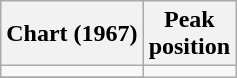<table class="wikitable sortable">
<tr>
<th>Chart (1967)</th>
<th>Peak<br>position</th>
</tr>
<tr>
<td></td>
</tr>
<tr>
</tr>
</table>
